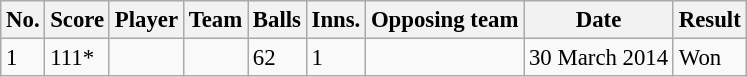<table class="wikitable sortable" style="font-size:95%">
<tr>
<th scope="col">No.</th>
<th scope="col">Score</th>
<th scope="col">Player</th>
<th scope="col">Team</th>
<th scope="col">Balls</th>
<th scope="col">Inns.</th>
<th scope="col">Opposing team</th>
<th scope="col">Date</th>
<th scope="col">Result</th>
</tr>
<tr>
<td>1</td>
<td>111*</td>
<td></td>
<td></td>
<td>62</td>
<td>1</td>
<td></td>
<td>30 March 2014</td>
<td>Won</td>
</tr>
</table>
